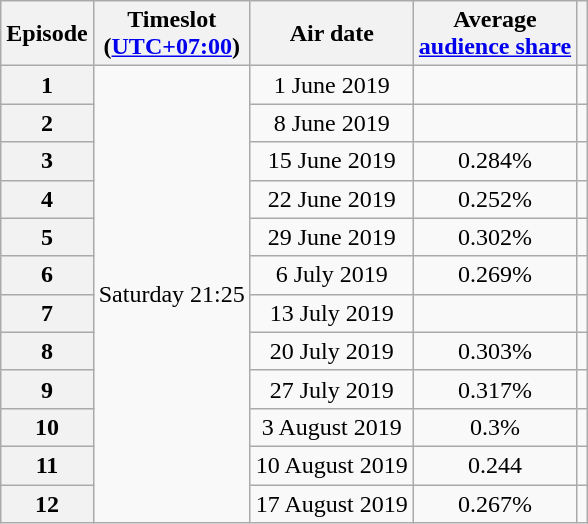<table class="wikitable">
<tr>
<th>Episode<br></th>
<th>Timeslot<br>(<a href='#'>UTC+07:00</a>)</th>
<th>Air date</th>
<th>Average<br><a href='#'>audience share</a></th>
<th></th>
</tr>
<tr>
<th style="text-align: center;">1</th>
<td rowspan="12" style="text-align: center;">Saturday 21:25</td>
<td style="text-align: center;">1 June 2019</td>
<td style="text-align: center;"></td>
<td style="text-align: center;"></td>
</tr>
<tr>
<th style="text-align: center;">2</th>
<td style="text-align: center;">8 June 2019</td>
<td style="text-align: center;"></td>
<td style="text-align: center;"></td>
</tr>
<tr>
<th style="text-align: center;">3</th>
<td style="text-align: center;">15 June 2019</td>
<td style="text-align: center;">0.284%</td>
<td style="text-align: center;"></td>
</tr>
<tr>
<th style="text-align: center;">4</th>
<td style="text-align: center;">22 June 2019</td>
<td style="text-align: center;">0.252%</td>
<td style="text-align: center;"></td>
</tr>
<tr>
<th style="text-align: center;">5</th>
<td style="text-align: center;">29 June 2019</td>
<td style="text-align: center;">0.302%</td>
<td style="text-align: center;"></td>
</tr>
<tr>
<th style="text-align: center;">6</th>
<td style="text-align: center;">6 July 2019</td>
<td style="text-align: center;">0.269%</td>
<td style="text-align: center;"></td>
</tr>
<tr>
<th style="text-align: center;">7</th>
<td style="text-align: center;">13 July 2019</td>
<td style="text-align: center;"></td>
<td style="text-align: center;"></td>
</tr>
<tr>
<th style="text-align: center;">8</th>
<td style="text-align: center;">20 July 2019</td>
<td style="text-align: center;">0.303%</td>
<td style="text-align: center;"></td>
</tr>
<tr>
<th style="text-align: center;">9</th>
<td style="text-align: center;">27 July 2019</td>
<td style="text-align: center;">0.317%</td>
<td style="text-align: center;"></td>
</tr>
<tr>
<th style="text-align: center;">10</th>
<td style="text-align: center;">3 August 2019</td>
<td style="text-align: center;">0.3%</td>
<td style="text-align: center;"></td>
</tr>
<tr>
<th style="text-align: center;">11</th>
<td style="text-align: center;">10 August 2019</td>
<td style="text-align: center;">0.244</td>
<td style="text-align: center;"></td>
</tr>
<tr>
<th style="text-align: center;">12</th>
<td style="text-align: center;">17 August 2019</td>
<td style="text-align: center;">0.267%</td>
<td style="text-align: center;"></td>
</tr>
</table>
